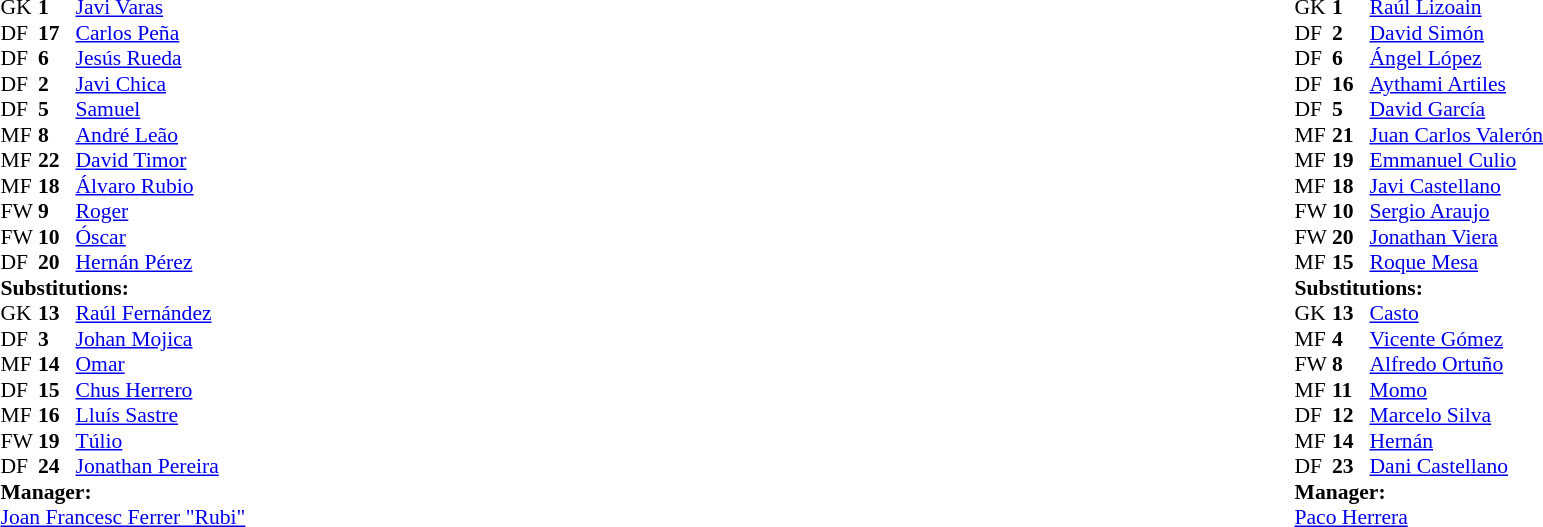<table width="100%">
<tr>
<td valign="top" width="50%"><br><table style="font-size: 90%" cellspacing="0" cellpadding="0">
<tr>
<th width="25"></th>
<th width="25"></th>
</tr>
<tr>
<td>GK</td>
<td><strong>1</strong></td>
<td> <a href='#'>Javi Varas</a></td>
</tr>
<tr>
<td>DF</td>
<td><strong>17</strong></td>
<td> <a href='#'>Carlos Peña</a></td>
<td></td>
</tr>
<tr>
<td>DF</td>
<td><strong>6</strong></td>
<td> <a href='#'>Jesús Rueda</a></td>
</tr>
<tr>
<td>DF</td>
<td><strong>2</strong></td>
<td> <a href='#'>Javi Chica</a></td>
<td></td>
</tr>
<tr>
<td>DF</td>
<td><strong>5</strong></td>
<td> <a href='#'>Samuel</a></td>
</tr>
<tr>
<td>MF</td>
<td><strong>8</strong></td>
<td> <a href='#'>André Leão</a></td>
<td></td>
</tr>
<tr>
<td>MF</td>
<td><strong>22</strong></td>
<td> <a href='#'>David Timor</a></td>
<td></td>
</tr>
<tr>
<td>MF</td>
<td><strong>18</strong></td>
<td> <a href='#'>Álvaro Rubio</a></td>
<td></td>
<td></td>
</tr>
<tr>
<td>FW</td>
<td><strong>9</strong></td>
<td> <a href='#'>Roger</a></td>
</tr>
<tr>
<td>FW</td>
<td><strong>10</strong></td>
<td> <a href='#'>Óscar</a></td>
<td></td>
<td></td>
</tr>
<tr>
<td>DF</td>
<td><strong>20</strong></td>
<td> <a href='#'>Hernán Pérez</a></td>
<td></td>
<td></td>
</tr>
<tr>
<td colspan=3><strong>Substitutions:</strong></td>
</tr>
<tr>
<td>GK</td>
<td><strong>13</strong></td>
<td> <a href='#'>Raúl Fernández</a></td>
</tr>
<tr>
<td>DF</td>
<td><strong>3</strong></td>
<td> <a href='#'>Johan Mojica</a></td>
<td></td>
<td></td>
</tr>
<tr>
<td>MF</td>
<td><strong>14</strong></td>
<td> <a href='#'>Omar</a></td>
<td></td>
<td></td>
</tr>
<tr>
<td>DF</td>
<td><strong>15</strong></td>
<td> <a href='#'>Chus Herrero</a></td>
<td></td>
<td></td>
</tr>
<tr>
<td>MF</td>
<td><strong>16</strong></td>
<td> <a href='#'>Lluís Sastre</a></td>
</tr>
<tr>
<td>FW</td>
<td><strong>19</strong></td>
<td> <a href='#'>Túlio</a></td>
</tr>
<tr>
<td>DF</td>
<td><strong>24</strong></td>
<td> <a href='#'>Jonathan Pereira</a></td>
</tr>
<tr>
<td colspan=3><strong>Manager:</strong></td>
</tr>
<tr>
<td colspan=3> <a href='#'>Joan Francesc Ferrer "Rubi"</a></td>
</tr>
</table>
</td>
<td valign="top"></td>
<td valign="top" width="50%"><br><table style="font-size: 90%" cellspacing="0" cellpadding="0" align="center">
<tr>
<th width=25></th>
<th width=25></th>
</tr>
<tr>
<td>GK</td>
<td><strong>1</strong></td>
<td> <a href='#'>Raúl Lizoain</a></td>
</tr>
<tr>
<td>DF</td>
<td><strong>2</strong></td>
<td> <a href='#'>David Simón</a></td>
<td></td>
</tr>
<tr>
<td>DF</td>
<td><strong>6</strong></td>
<td> <a href='#'>Ángel López</a></td>
</tr>
<tr>
<td>DF</td>
<td><strong>16</strong></td>
<td> <a href='#'>Aythami Artiles</a></td>
</tr>
<tr>
<td>DF</td>
<td><strong>5</strong></td>
<td> <a href='#'>David García</a></td>
<td></td>
</tr>
<tr>
<td>MF</td>
<td><strong>21</strong></td>
<td> <a href='#'>Juan Carlos Valerón</a></td>
<td></td>
<td></td>
</tr>
<tr>
<td>MF</td>
<td><strong>19</strong></td>
<td> <a href='#'>Emmanuel Culio</a></td>
<td></td>
</tr>
<tr>
<td>MF</td>
<td><strong>18</strong></td>
<td> <a href='#'>Javi Castellano</a></td>
</tr>
<tr>
<td>FW</td>
<td><strong>10</strong></td>
<td> <a href='#'>Sergio Araujo</a></td>
</tr>
<tr>
<td>FW</td>
<td><strong>20</strong></td>
<td> <a href='#'>Jonathan Viera</a></td>
<td></td>
<td></td>
</tr>
<tr>
<td>MF</td>
<td><strong>15</strong></td>
<td> <a href='#'>Roque Mesa</a></td>
<td></td>
<td></td>
</tr>
<tr>
<td colspan=3><strong>Substitutions:</strong></td>
</tr>
<tr>
<td>GK</td>
<td><strong>13</strong></td>
<td> <a href='#'>Casto</a></td>
</tr>
<tr>
<td>MF</td>
<td><strong>4</strong></td>
<td> <a href='#'>Vicente Gómez</a></td>
<td></td>
<td></td>
</tr>
<tr>
<td>FW</td>
<td><strong>8</strong></td>
<td> <a href='#'>Alfredo Ortuño</a></td>
</tr>
<tr>
<td>MF</td>
<td><strong>11</strong></td>
<td> <a href='#'>Momo</a></td>
<td></td>
<td></td>
</tr>
<tr>
<td>DF</td>
<td><strong>12</strong></td>
<td> <a href='#'>Marcelo Silva</a></td>
</tr>
<tr>
<td>MF</td>
<td><strong>14</strong></td>
<td> <a href='#'>Hernán</a></td>
<td></td>
<td></td>
</tr>
<tr>
<td>DF</td>
<td><strong>23</strong></td>
<td> <a href='#'>Dani Castellano</a></td>
</tr>
<tr>
<td colspan=3><strong>Manager:</strong></td>
</tr>
<tr>
<td colspan=3> <a href='#'>Paco Herrera</a></td>
</tr>
</table>
</td>
</tr>
</table>
